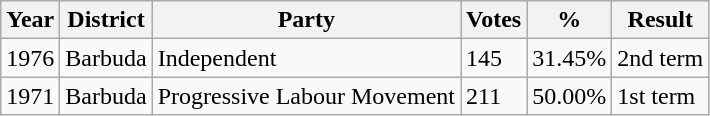<table class="wikitable">
<tr>
<th><strong>Year</strong></th>
<th><strong>District</strong></th>
<th><strong>Party</strong></th>
<th><strong>Votes</strong></th>
<th><strong>%</strong></th>
<th><strong>Result</strong></th>
</tr>
<tr>
<td>1976</td>
<td>Barbuda</td>
<td>Independent</td>
<td>145</td>
<td>31.45%</td>
<td>2nd term</td>
</tr>
<tr>
<td>1971</td>
<td>Barbuda</td>
<td>Progressive Labour Movement</td>
<td>211</td>
<td>50.00%</td>
<td>1st term</td>
</tr>
</table>
